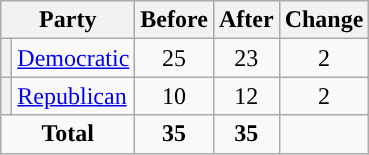<table class="wikitable" style="text-align:center;">
<tr>
<th colspan="2">Party</th>
<th>Before</th>
<th>After</th>
<th>Change</th>
</tr>
<tr>
<th style="background-color:"></th>
<td style="text-align:left;"><a href='#'>Democratic</a></td>
<td>25</td>
<td>23</td>
<td> 2</td>
</tr>
<tr>
<th style="background-color:"></th>
<td style="text-align:left;"><a href='#'>Republican</a></td>
<td>10</td>
<td>12</td>
<td> 2</td>
</tr>
<tr>
<td colspan="2"><strong>Total</strong></td>
<td><strong>35</strong></td>
<td><strong>35</strong></td>
<td></td>
</tr>
</table>
